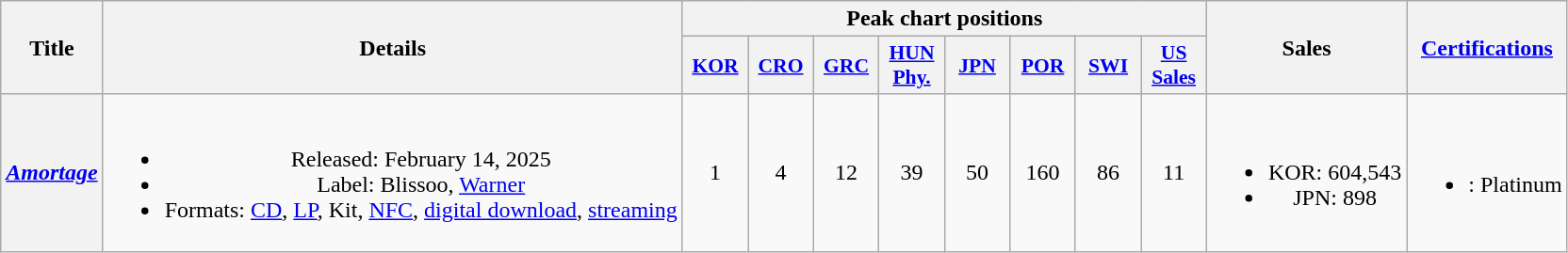<table class="wikitable plainrowheaders" style="text-align:center">
<tr>
<th scope="col" rowspan="2">Title</th>
<th scope="col" rowspan="2">Details</th>
<th scope="col" colspan="8">Peak chart positions</th>
<th scope="col" rowspan="2">Sales</th>
<th scope="col" rowspan="2"><a href='#'>Certifications</a></th>
</tr>
<tr>
<th scope="col" style="width:2.75em;font-size:90%"><a href='#'>KOR</a><br></th>
<th scope="col" style="width:2.75em;font-size:90%"><a href='#'>CRO</a><br></th>
<th scope="col" style="width:2.75em;font-size:90%"><a href='#'>GRC</a><br></th>
<th scope="col" style="width:2.75em;font-size:90%"><a href='#'>HUN<br>Phy.</a><br></th>
<th scope="col" style="width:2.75em;font-size:90%"><a href='#'>JPN</a><br></th>
<th scope="col" style="width:2.75em;font-size:90%"><a href='#'>POR</a><br></th>
<th scope="col" style="width:2.75em;font-size:90%"><a href='#'>SWI</a><br></th>
<th scope="col" style="width:2.75em;font-size:90%"><a href='#'>US<br>Sales</a><br></th>
</tr>
<tr>
<th scope="row"><em><a href='#'>Amortage</a></em></th>
<td><br><ul><li>Released: February 14, 2025</li><li>Label: Blissoo, <a href='#'>Warner</a></li><li>Formats: <a href='#'>CD</a>, <a href='#'>LP</a>, Kit, <a href='#'>NFC</a>, <a href='#'>digital download</a>, <a href='#'>streaming</a></li></ul></td>
<td>1</td>
<td>4</td>
<td>12</td>
<td>39</td>
<td>50</td>
<td>160</td>
<td>86</td>
<td>11</td>
<td><br><ul><li>KOR: 604,543</li><li>JPN: 898</li></ul></td>
<td><br><ul><li><a href='#'></a>: Platinum</li></ul></td>
</tr>
</table>
